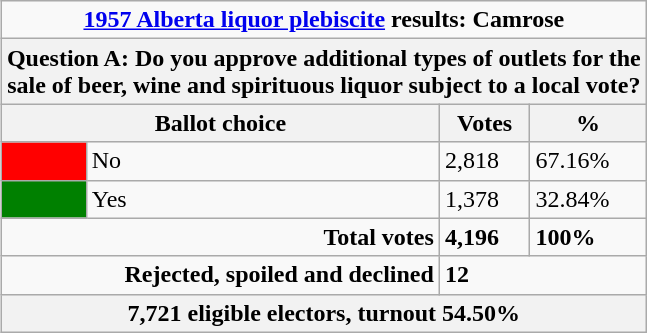<table class="wikitable" align=right>
<tr>
<td colspan=4 align=center><strong><a href='#'>1957 Alberta liquor plebiscite</a> results: Camrose</strong></td>
</tr>
<tr>
<th colspan=4>Question A: Do you approve additional types of outlets for the<br> sale of beer, wine and spirituous liquor subject to a local vote?</th>
</tr>
<tr>
<th colspan=2>Ballot choice</th>
<th>Votes</th>
<th>%</th>
</tr>
<tr>
<td bgcolor=red></td>
<td>No</td>
<td>2,818</td>
<td>67.16%</td>
</tr>
<tr>
<td bgcolor=green></td>
<td>Yes</td>
<td>1,378</td>
<td>32.84%</td>
</tr>
<tr>
<td align=right colspan=2><strong>Total votes</strong></td>
<td><strong>4,196</strong></td>
<td><strong>100%</strong></td>
</tr>
<tr>
<td align=right colspan=2><strong>Rejected, spoiled and declined</strong></td>
<td colspan=2><strong>12</strong></td>
</tr>
<tr>
<th colspan=4>7,721 eligible electors, turnout 54.50%</th>
</tr>
</table>
